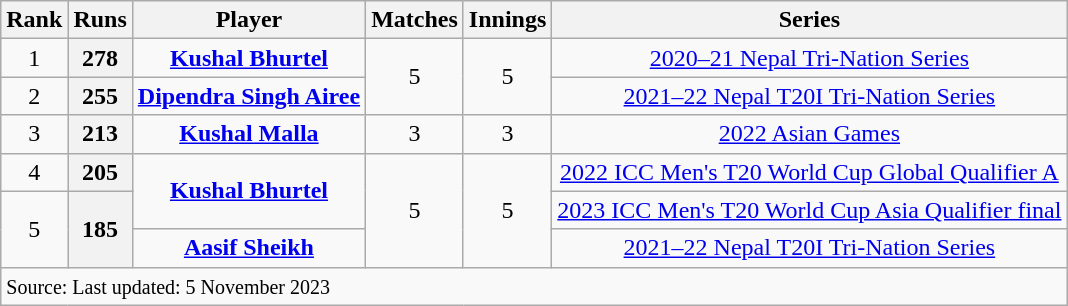<table class="wikitable" style="text-align: center;">
<tr>
<th>Rank</th>
<th>Runs</th>
<th>Player</th>
<th>Matches</th>
<th>Innings</th>
<th>Series</th>
</tr>
<tr>
<td>1</td>
<th>278</th>
<td><strong><a href='#'>Kushal Bhurtel</a></strong></td>
<td rowspan=2>5</td>
<td rowspan=2>5</td>
<td><a href='#'>2020–21 Nepal Tri-Nation Series</a></td>
</tr>
<tr>
<td>2</td>
<th>255</th>
<td><strong><a href='#'>Dipendra Singh Airee</a></strong></td>
<td><a href='#'>2021–22 Nepal T20I Tri-Nation Series</a></td>
</tr>
<tr>
<td>3</td>
<th>213</th>
<td><strong><a href='#'>Kushal Malla</a></strong></td>
<td>3</td>
<td>3</td>
<td><a href='#'>2022 Asian Games</a></td>
</tr>
<tr>
<td>4</td>
<th>205</th>
<td rowspan="2"><strong><a href='#'>Kushal Bhurtel</a></strong></td>
<td rowspan=3>5</td>
<td rowspan=3>5</td>
<td><a href='#'>2022 ICC Men's T20 World Cup Global Qualifier A</a></td>
</tr>
<tr>
<td rowspan="2">5</td>
<th rowspan="2">185</th>
<td><a href='#'>2023 ICC Men's T20 World Cup Asia Qualifier final</a></td>
</tr>
<tr>
<td><a href='#'><strong>Aasif Sheikh</strong></a></td>
<td><a href='#'>2021–22 Nepal T20I Tri-Nation Series</a></td>
</tr>
<tr>
<td colspan="6" style="text-align:left;"><small>Source:  Last updated: 5 November 2023</small></td>
</tr>
</table>
